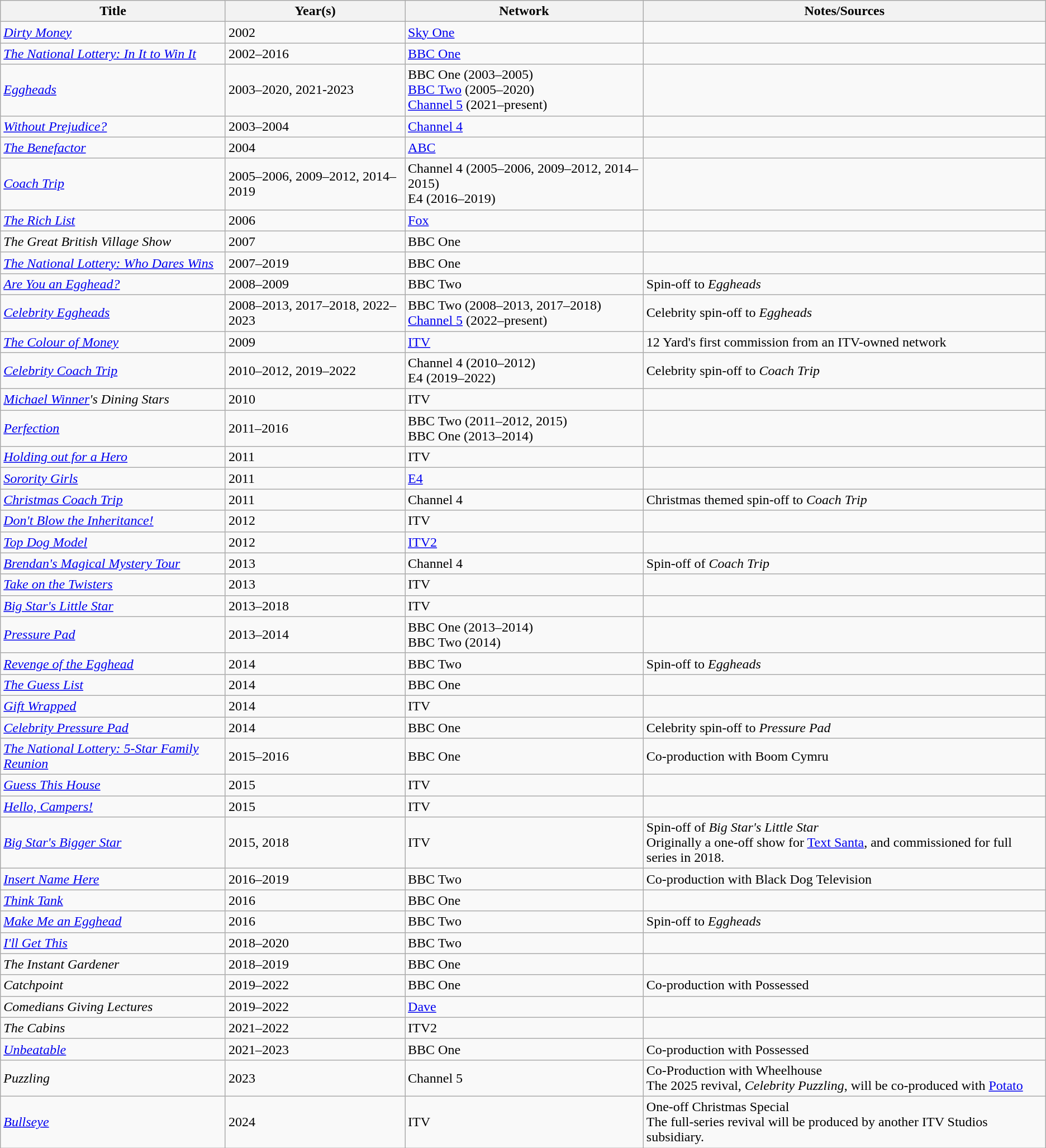<table class="wikitable sortable">
<tr>
<th>Title</th>
<th>Year(s)</th>
<th>Network</th>
<th>Notes/Sources</th>
</tr>
<tr>
<td><em><a href='#'>Dirty Money</a></em></td>
<td>2002</td>
<td><a href='#'>Sky One</a></td>
<td></td>
</tr>
<tr>
<td><em><a href='#'>The National Lottery: In It to Win It</a></em></td>
<td>2002–2016</td>
<td><a href='#'>BBC One</a></td>
<td></td>
</tr>
<tr>
<td><em><a href='#'>Eggheads</a></em></td>
<td>2003–2020, 2021-2023</td>
<td>BBC One (2003–2005)<br><a href='#'>BBC Two</a> (2005–2020)<br><a href='#'>Channel 5</a> (2021–present)</td>
<td></td>
</tr>
<tr>
<td><em><a href='#'>Without Prejudice?</a></em></td>
<td>2003–2004</td>
<td><a href='#'>Channel 4</a></td>
<td></td>
</tr>
<tr>
<td><em><a href='#'>The Benefactor</a></em></td>
<td>2004</td>
<td><a href='#'>ABC</a></td>
<td></td>
</tr>
<tr>
<td><em><a href='#'>Coach Trip</a></em></td>
<td>2005–2006, 2009–2012, 2014–2019</td>
<td>Channel 4 (2005–2006, 2009–2012, 2014–2015)<br>E4 (2016–2019)</td>
<td></td>
</tr>
<tr>
<td><em><a href='#'>The Rich List</a></em></td>
<td>2006</td>
<td><a href='#'>Fox</a></td>
<td></td>
</tr>
<tr>
<td><em>The Great British Village Show</em></td>
<td>2007</td>
<td>BBC One</td>
<td></td>
</tr>
<tr>
<td><em><a href='#'>The National Lottery: Who Dares Wins</a></em></td>
<td>2007–2019</td>
<td>BBC One</td>
<td></td>
</tr>
<tr>
<td><em><a href='#'>Are You an Egghead?</a></em></td>
<td>2008–2009</td>
<td>BBC Two</td>
<td>Spin-off to <em>Eggheads</em></td>
</tr>
<tr>
<td><em><a href='#'>Celebrity Eggheads</a></em></td>
<td>2008–2013, 2017–2018, 2022–2023</td>
<td>BBC Two (2008–2013, 2017–2018)<br><a href='#'>Channel 5</a> (2022–present)</td>
<td>Celebrity spin-off to <em>Eggheads</em></td>
</tr>
<tr>
<td><em><a href='#'>The Colour of Money</a></em></td>
<td>2009</td>
<td><a href='#'>ITV</a></td>
<td>12 Yard's first commission from an ITV-owned network</td>
</tr>
<tr>
<td><em><a href='#'>Celebrity Coach Trip</a></em></td>
<td>2010–2012, 2019–2022</td>
<td>Channel 4 (2010–2012)<br>E4 (2019–2022)</td>
<td>Celebrity spin-off to <em>Coach Trip</em></td>
</tr>
<tr>
<td><em><a href='#'>Michael Winner</a>'s Dining Stars</em></td>
<td>2010</td>
<td>ITV</td>
<td></td>
</tr>
<tr>
<td><em><a href='#'>Perfection</a></em></td>
<td>2011–2016</td>
<td>BBC Two (2011–2012, 2015)<br>BBC One (2013–2014)</td>
<td></td>
</tr>
<tr>
<td><em><a href='#'>Holding out for a Hero</a></em></td>
<td>2011</td>
<td>ITV</td>
<td></td>
</tr>
<tr>
<td><em><a href='#'>Sorority Girls</a></em></td>
<td>2011</td>
<td><a href='#'>E4</a></td>
<td></td>
</tr>
<tr>
<td><em><a href='#'>Christmas Coach Trip</a></em></td>
<td>2011</td>
<td>Channel 4</td>
<td>Christmas themed spin-off to <em>Coach Trip</em></td>
</tr>
<tr>
<td><em><a href='#'>Don't Blow the Inheritance!</a></em></td>
<td>2012</td>
<td>ITV</td>
<td></td>
</tr>
<tr>
<td><em><a href='#'>Top Dog Model</a></em></td>
<td>2012</td>
<td><a href='#'>ITV2</a></td>
<td></td>
</tr>
<tr>
<td><em><a href='#'>Brendan's Magical Mystery Tour</a></em></td>
<td>2013</td>
<td>Channel 4</td>
<td>Spin-off of <em>Coach Trip</em></td>
</tr>
<tr>
<td><em><a href='#'>Take on the Twisters</a></em></td>
<td>2013</td>
<td>ITV</td>
<td></td>
</tr>
<tr>
<td><em><a href='#'>Big Star's Little Star</a></em></td>
<td>2013–2018</td>
<td>ITV</td>
<td></td>
</tr>
<tr>
<td><em><a href='#'>Pressure Pad</a></em></td>
<td>2013–2014</td>
<td>BBC One (2013–2014)<br>BBC Two (2014)</td>
<td></td>
</tr>
<tr>
<td><em><a href='#'>Revenge of the Egghead</a></em></td>
<td>2014</td>
<td>BBC Two</td>
<td>Spin-off to <em>Eggheads</em></td>
</tr>
<tr>
<td><em><a href='#'>The Guess List</a></em></td>
<td>2014</td>
<td>BBC One</td>
<td></td>
</tr>
<tr>
<td><em><a href='#'>Gift Wrapped</a></em></td>
<td>2014</td>
<td>ITV</td>
<td></td>
</tr>
<tr>
<td><em><a href='#'>Celebrity Pressure Pad</a></em></td>
<td>2014</td>
<td>BBC One</td>
<td>Celebrity spin-off to <em>Pressure Pad</em></td>
</tr>
<tr>
<td><em><a href='#'>The National Lottery: 5-Star Family Reunion</a></em></td>
<td>2015–2016</td>
<td>BBC One</td>
<td>Co-production with Boom Cymru</td>
</tr>
<tr>
<td><em><a href='#'>Guess This House</a></em></td>
<td>2015</td>
<td>ITV</td>
<td></td>
</tr>
<tr>
<td><em><a href='#'>Hello, Campers!</a></em></td>
<td>2015</td>
<td>ITV</td>
<td></td>
</tr>
<tr>
<td><em><a href='#'>Big Star's Bigger Star</a></em></td>
<td>2015, 2018</td>
<td>ITV</td>
<td>Spin-off of <em>Big Star's Little Star</em><br>Originally a one-off show for <a href='#'>Text Santa</a>, and commissioned for full series in 2018.</td>
</tr>
<tr>
<td><em><a href='#'>Insert Name Here</a></em></td>
<td>2016–2019</td>
<td>BBC Two</td>
<td>Co-production with Black Dog Television</td>
</tr>
<tr>
<td><em><a href='#'>Think Tank</a></em></td>
<td>2016</td>
<td>BBC One</td>
<td></td>
</tr>
<tr>
<td><em><a href='#'>Make Me an Egghead</a></em></td>
<td>2016</td>
<td>BBC Two</td>
<td>Spin-off to <em>Eggheads</em></td>
</tr>
<tr>
<td><em><a href='#'>I'll Get This</a></em></td>
<td>2018–2020</td>
<td>BBC Two</td>
<td></td>
</tr>
<tr>
<td><em>The Instant Gardener</em></td>
<td>2018–2019</td>
<td>BBC One</td>
<td></td>
</tr>
<tr>
<td><em>Catchpoint</em></td>
<td>2019–2022</td>
<td>BBC One</td>
<td>Co-production with Possessed</td>
</tr>
<tr>
<td><em>Comedians Giving Lectures</em></td>
<td>2019–2022</td>
<td><a href='#'>Dave</a></td>
<td></td>
</tr>
<tr>
<td><em>The Cabins</em></td>
<td>2021–2022</td>
<td>ITV2</td>
<td></td>
</tr>
<tr>
<td><em><a href='#'>Unbeatable</a></em></td>
<td>2021–2023</td>
<td>BBC One</td>
<td>Co-production with Possessed</td>
</tr>
<tr>
<td><em>Puzzling</em></td>
<td>2023</td>
<td>Channel 5</td>
<td>Co-Production with Wheelhouse<br>The 2025 revival, <em>Celebrity Puzzling</em>, will be co-produced with <a href='#'>Potato</a></td>
</tr>
<tr>
<td><em><a href='#'>Bullseye</a></em></td>
<td>2024</td>
<td>ITV</td>
<td>One-off Christmas Special<br>The full-series revival will be produced by another ITV Studios subsidiary.</td>
</tr>
</table>
